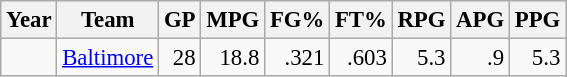<table class="wikitable sortable" style="font-size:95%; text-align:right;">
<tr>
<th>Year</th>
<th>Team</th>
<th>GP</th>
<th>MPG</th>
<th>FG%</th>
<th>FT%</th>
<th>RPG</th>
<th>APG</th>
<th>PPG</th>
</tr>
<tr>
<td style="text-align:left;"></td>
<td style="text-align:left;"><a href='#'>Baltimore</a></td>
<td>28</td>
<td>18.8</td>
<td>.321</td>
<td>.603</td>
<td>5.3</td>
<td>.9</td>
<td>5.3</td>
</tr>
</table>
